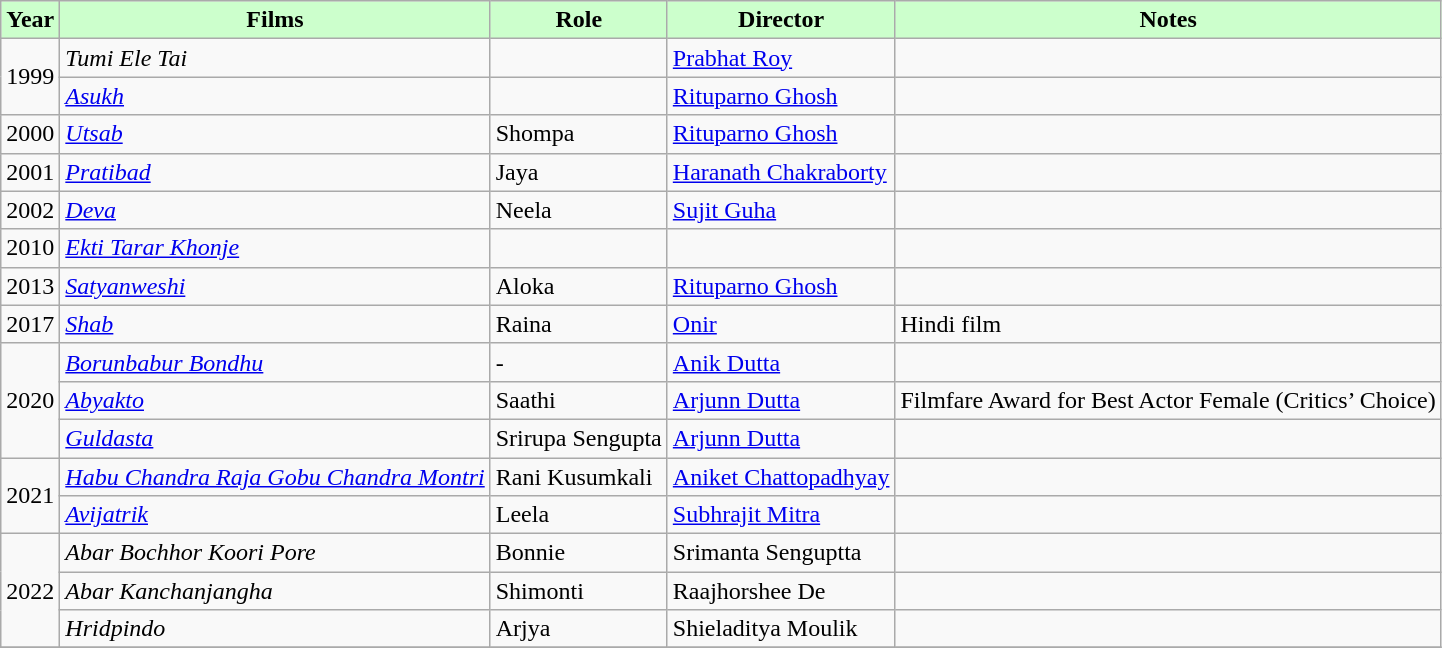<table class="wikitable">
<tr>
<th style="background:#cfc; text-align:center;"><strong>Year</strong></th>
<th style="background:#cfc; text-align:center;"><strong>Films</strong></th>
<th style="background:#cfc; text-align:center;"><strong>Role</strong></th>
<th style="background:#cfc; text-align:center;"><strong>Director</strong></th>
<th style="background:#cfc; text-align:center;"><strong>Notes</strong></th>
</tr>
<tr>
<td rowspan="2">1999</td>
<td><em>Tumi Ele Tai</em></td>
<td></td>
<td><a href='#'>Prabhat Roy</a></td>
<td></td>
</tr>
<tr>
<td><em><a href='#'>Asukh</a></em></td>
<td></td>
<td><a href='#'>Rituparno Ghosh</a></td>
<td></td>
</tr>
<tr>
<td>2000</td>
<td><em><a href='#'>Utsab</a></em></td>
<td>Shompa</td>
<td><a href='#'>Rituparno Ghosh</a></td>
<td></td>
</tr>
<tr>
<td>2001</td>
<td><em><a href='#'>Pratibad</a></em></td>
<td>Jaya</td>
<td><a href='#'>Haranath Chakraborty</a></td>
<td></td>
</tr>
<tr>
<td>2002</td>
<td><em><a href='#'>Deva</a></em></td>
<td>Neela</td>
<td><a href='#'>Sujit Guha</a></td>
<td></td>
</tr>
<tr>
<td>2010</td>
<td><em><a href='#'>Ekti Tarar Khonje</a></em></td>
<td></td>
<td></td>
<td></td>
</tr>
<tr>
<td>2013</td>
<td><em><a href='#'>Satyanweshi</a></em></td>
<td>Aloka</td>
<td><a href='#'>Rituparno Ghosh</a></td>
<td></td>
</tr>
<tr>
<td>2017</td>
<td><em><a href='#'>Shab</a></em></td>
<td>Raina</td>
<td><a href='#'>Onir</a></td>
<td>Hindi film</td>
</tr>
<tr>
<td rowspan="3">2020</td>
<td><em><a href='#'>Borunbabur Bondhu</a></em></td>
<td>-</td>
<td><a href='#'>Anik Dutta</a></td>
<td></td>
</tr>
<tr>
<td><em><a href='#'>Abyakto</a></em></td>
<td>Saathi</td>
<td><a href='#'>Arjunn Dutta</a></td>
<td>Filmfare Award for Best Actor Female (Critics’ Choice)</td>
</tr>
<tr>
<td><em><a href='#'>Guldasta</a></em></td>
<td>Srirupa Sengupta</td>
<td><a href='#'>Arjunn Dutta</a></td>
<td></td>
</tr>
<tr>
<td rowspan="2">2021</td>
<td><em><a href='#'>Habu Chandra Raja Gobu Chandra Montri</a></em></td>
<td>Rani Kusumkali</td>
<td><a href='#'>Aniket Chattopadhyay</a></td>
<td></td>
</tr>
<tr>
<td><em><a href='#'>Avijatrik</a></em></td>
<td>Leela</td>
<td><a href='#'>Subhrajit Mitra</a></td>
<td></td>
</tr>
<tr>
<td rowspan="3">2022</td>
<td><em>Abar Bochhor Koori Pore</em></td>
<td>Bonnie</td>
<td>Srimanta Senguptta</td>
<td></td>
</tr>
<tr>
<td><em>Abar Kanchanjangha</em></td>
<td>Shimonti</td>
<td>Raajhorshee De</td>
<td></td>
</tr>
<tr>
<td><em>Hridpindo</em></td>
<td>Arjya</td>
<td>Shieladitya Moulik</td>
<td></td>
</tr>
<tr>
</tr>
</table>
